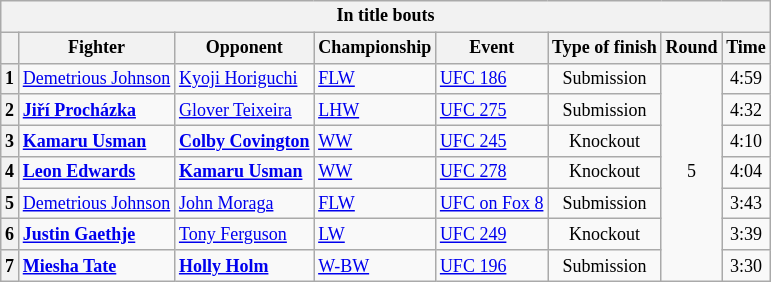<table class=wikitable style="font-size:75%;">
<tr>
<th colspan=8>In title bouts</th>
</tr>
<tr>
<th></th>
<th>Fighter</th>
<th>Opponent</th>
<th>Championship</th>
<th>Event</th>
<th>Type of finish</th>
<th>Round</th>
<th>Time</th>
</tr>
<tr>
<th>1</th>
<td> <a href='#'>Demetrious Johnson</a></td>
<td><a href='#'>Kyoji Horiguchi</a></td>
<td><a href='#'>FLW</a></td>
<td><a href='#'>UFC 186</a></td>
<td align=center>Submission</td>
<td rowspan=7 align=center>5</td>
<td align=center>4:59</td>
</tr>
<tr>
<th>2</th>
<td> <strong><a href='#'>Jiří Procházka</a></strong></td>
<td><a href='#'>Glover Teixeira</a></td>
<td><a href='#'>LHW</a></td>
<td><a href='#'>UFC 275</a></td>
<td align=center>Submission</td>
<td align=center>4:32</td>
</tr>
<tr>
<th>3</th>
<td> <strong><a href='#'>Kamaru Usman</a></strong></td>
<td><strong><a href='#'>Colby Covington</a></strong></td>
<td><a href='#'>WW</a></td>
<td><a href='#'>UFC 245</a></td>
<td align=center>Knockout</td>
<td align=center>4:10</td>
</tr>
<tr>
<th>4</th>
<td> <strong><a href='#'>Leon Edwards</a></strong></td>
<td><strong><a href='#'>Kamaru Usman</a></strong></td>
<td><a href='#'>WW</a></td>
<td><a href='#'>UFC 278</a></td>
<td align=center>Knockout</td>
<td align=center>4:04</td>
</tr>
<tr>
<th>5</th>
<td> <a href='#'>Demetrious Johnson</a></td>
<td><a href='#'>John Moraga</a></td>
<td><a href='#'>FLW</a></td>
<td><a href='#'>UFC on Fox 8</a></td>
<td align=center>Submission</td>
<td align=center>3:43</td>
</tr>
<tr>
<th>6</th>
<td> <strong><a href='#'>Justin Gaethje</a></strong></td>
<td><a href='#'>Tony Ferguson</a></td>
<td><a href='#'>LW</a></td>
<td><a href='#'>UFC 249</a></td>
<td align=center>Knockout</td>
<td align=center>3:39</td>
</tr>
<tr>
<th>7</th>
<td> <strong><a href='#'>Miesha Tate</a></strong></td>
<td><strong><a href='#'>Holly Holm</a></strong></td>
<td><a href='#'>W-BW</a></td>
<td><a href='#'>UFC 196</a></td>
<td align=center>Submission</td>
<td align=center>3:30</td>
</tr>
</table>
